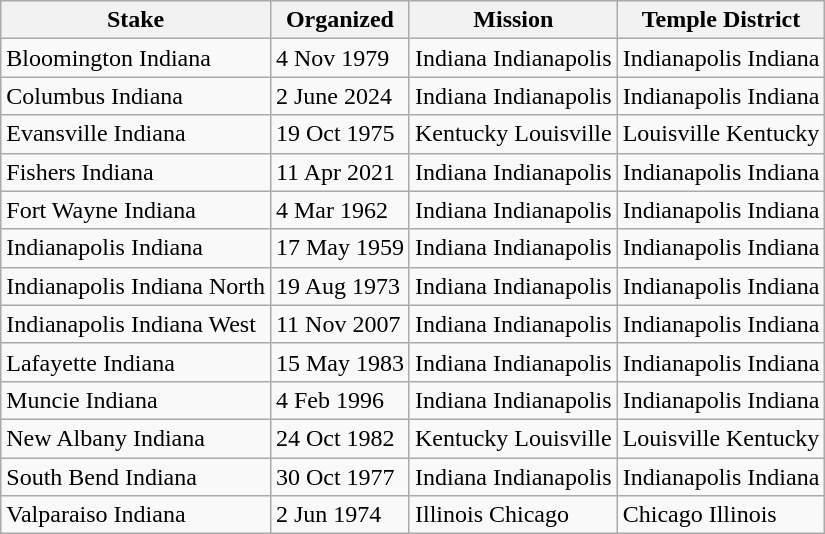<table class="wikitable sortable">
<tr>
<th>Stake</th>
<th data-sort-type=date>Organized</th>
<th>Mission</th>
<th>Temple District</th>
</tr>
<tr>
<td>Bloomington Indiana</td>
<td>4 Nov 1979</td>
<td>Indiana Indianapolis</td>
<td>Indianapolis Indiana</td>
</tr>
<tr>
<td>Columbus Indiana</td>
<td>2 June 2024</td>
<td>Indiana Indianapolis</td>
<td>Indianapolis Indiana</td>
</tr>
<tr>
<td>Evansville Indiana</td>
<td>19 Oct 1975</td>
<td>Kentucky Louisville</td>
<td>Louisville Kentucky</td>
</tr>
<tr>
<td>Fishers Indiana</td>
<td>11 Apr 2021</td>
<td>Indiana Indianapolis</td>
<td>Indianapolis Indiana</td>
</tr>
<tr>
<td>Fort Wayne Indiana</td>
<td>4 Mar 1962</td>
<td>Indiana Indianapolis</td>
<td>Indianapolis Indiana</td>
</tr>
<tr>
<td>Indianapolis Indiana</td>
<td>17 May 1959</td>
<td>Indiana Indianapolis</td>
<td>Indianapolis Indiana</td>
</tr>
<tr>
<td>Indianapolis Indiana North</td>
<td>19 Aug 1973</td>
<td>Indiana Indianapolis</td>
<td>Indianapolis Indiana</td>
</tr>
<tr>
<td>Indianapolis Indiana West</td>
<td>11 Nov 2007</td>
<td>Indiana Indianapolis</td>
<td>Indianapolis Indiana</td>
</tr>
<tr>
<td>Lafayette Indiana</td>
<td>15 May 1983</td>
<td>Indiana Indianapolis</td>
<td>Indianapolis Indiana</td>
</tr>
<tr>
<td>Muncie Indiana</td>
<td>4 Feb 1996</td>
<td>Indiana Indianapolis</td>
<td>Indianapolis Indiana</td>
</tr>
<tr>
<td>New Albany Indiana</td>
<td>24 Oct 1982</td>
<td>Kentucky Louisville</td>
<td>Louisville Kentucky</td>
</tr>
<tr>
<td>South Bend Indiana</td>
<td>30 Oct 1977</td>
<td>Indiana Indianapolis</td>
<td>Indianapolis Indiana</td>
</tr>
<tr>
<td>Valparaiso Indiana</td>
<td>2 Jun 1974</td>
<td>Illinois Chicago</td>
<td>Chicago Illinois</td>
</tr>
</table>
